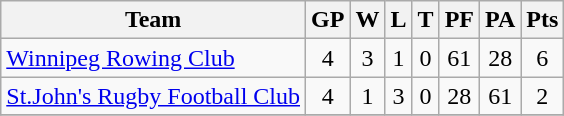<table class="wikitable" style="text-align:center;">
<tr>
<th>Team</th>
<th>GP</th>
<th>W</th>
<th>L</th>
<th>T</th>
<th>PF</th>
<th>PA</th>
<th>Pts</th>
</tr>
<tr>
<td align="left"><a href='#'>Winnipeg Rowing Club</a></td>
<td>4</td>
<td>3</td>
<td>1</td>
<td>0</td>
<td>61</td>
<td>28</td>
<td>6</td>
</tr>
<tr>
<td align="left"><a href='#'>St.John's Rugby Football Club</a></td>
<td>4</td>
<td>1</td>
<td>3</td>
<td>0</td>
<td>28</td>
<td>61</td>
<td>2</td>
</tr>
<tr>
</tr>
</table>
